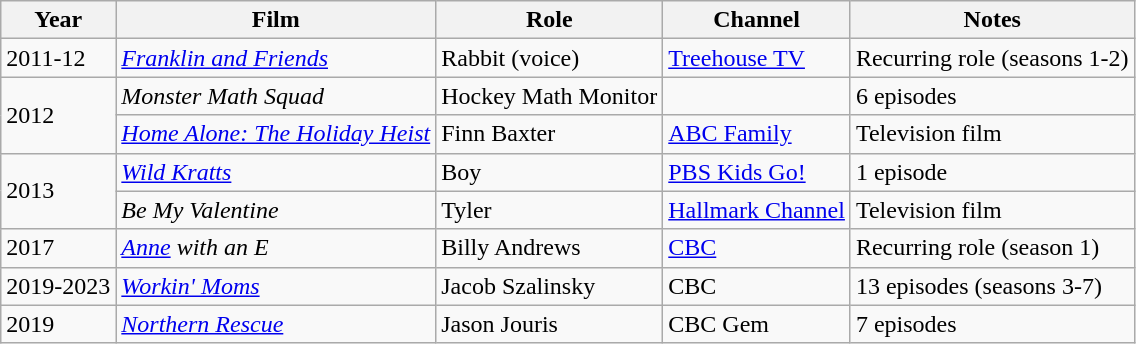<table class="wikitable sortable">
<tr>
<th>Year</th>
<th>Film</th>
<th>Role</th>
<th>Channel</th>
<th>Notes</th>
</tr>
<tr>
<td>2011-12</td>
<td><em><a href='#'>Franklin and Friends</a></em></td>
<td>Rabbit (voice)</td>
<td><a href='#'>Treehouse TV </a></td>
<td>Recurring role (seasons 1-2)</td>
</tr>
<tr>
<td rowspan="2">2012</td>
<td><em>Monster Math Squad</em></td>
<td>Hockey Math Monitor</td>
<td></td>
<td>6 episodes</td>
</tr>
<tr>
<td><em><a href='#'>Home Alone: The Holiday Heist</a></em></td>
<td>Finn Baxter</td>
<td><a href='#'>ABC Family</a></td>
<td>Television film</td>
</tr>
<tr>
<td rowspan="2">2013</td>
<td><em><a href='#'>Wild Kratts</a></em></td>
<td>Boy</td>
<td><a href='#'>PBS Kids Go!</a></td>
<td>1 episode</td>
</tr>
<tr>
<td><em>Be My Valentine</em></td>
<td>Tyler</td>
<td><a href='#'>Hallmark Channel</a></td>
<td>Television film</td>
</tr>
<tr>
<td>2017</td>
<td><em><a href='#'>Anne</a> with an E</em></td>
<td>Billy Andrews</td>
<td><a href='#'>CBC</a></td>
<td>Recurring role (season 1)</td>
</tr>
<tr>
<td>2019-2023</td>
<td><em><a href='#'>Workin' Moms</a></em></td>
<td>Jacob Szalinsky</td>
<td>CBC</td>
<td>13 episodes (seasons 3-7)</td>
</tr>
<tr>
<td>2019</td>
<td><em><a href='#'>Northern Rescue</a></em></td>
<td>Jason Jouris</td>
<td>CBC Gem</td>
<td>7 episodes</td>
</tr>
</table>
